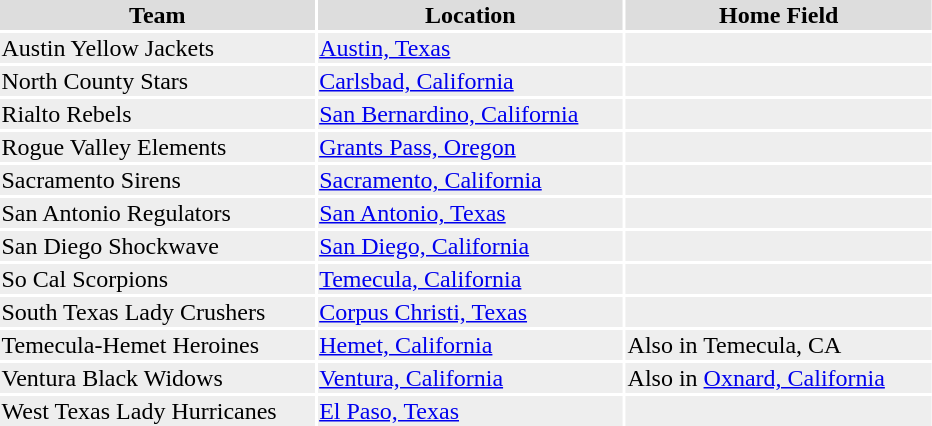<table width=625>
<tr style="background:#ddd;">
<th width=34%><strong>Team</strong></th>
<th width=33%><strong>Location</strong></th>
<th width=33%><strong>Home Field</strong></th>
</tr>
<tr style="background:#eee;">
<td>Austin Yellow Jackets</td>
<td><a href='#'>Austin, Texas</a></td>
<td></td>
</tr>
<tr style="background:#eee;">
<td>North County Stars</td>
<td><a href='#'>Carlsbad, California</a></td>
<td></td>
</tr>
<tr style="background:#eee;">
<td>Rialto Rebels</td>
<td><a href='#'>San Bernardino, California</a></td>
<td></td>
</tr>
<tr style="background:#eee;">
<td>Rogue Valley Elements</td>
<td><a href='#'>Grants Pass, Oregon</a></td>
<td></td>
</tr>
<tr style="background:#eee;">
<td>Sacramento Sirens</td>
<td><a href='#'>Sacramento, California</a></td>
<td></td>
</tr>
<tr style="background:#eee;">
<td>San Antonio Regulators</td>
<td><a href='#'>San Antonio, Texas</a></td>
<td></td>
</tr>
<tr style="background:#eee;">
<td>San Diego Shockwave</td>
<td><a href='#'>San Diego, California</a></td>
<td></td>
</tr>
<tr style="background:#eee;">
<td>So Cal Scorpions</td>
<td><a href='#'>Temecula, California</a></td>
<td></td>
</tr>
<tr style="background:#eee;">
<td>South Texas Lady Crushers</td>
<td><a href='#'>Corpus Christi, Texas</a></td>
<td></td>
</tr>
<tr style="background:#eee;">
<td>Temecula-Hemet Heroines</td>
<td><a href='#'>Hemet, California</a></td>
<td>Also in Temecula, CA</td>
</tr>
<tr style="background:#eee;">
<td>Ventura Black Widows</td>
<td><a href='#'>Ventura, California</a></td>
<td>Also in <a href='#'>Oxnard, California</a></td>
</tr>
<tr style="background:#eee;">
<td>West Texas Lady Hurricanes</td>
<td><a href='#'>El Paso, Texas</a></td>
<td></td>
</tr>
</table>
